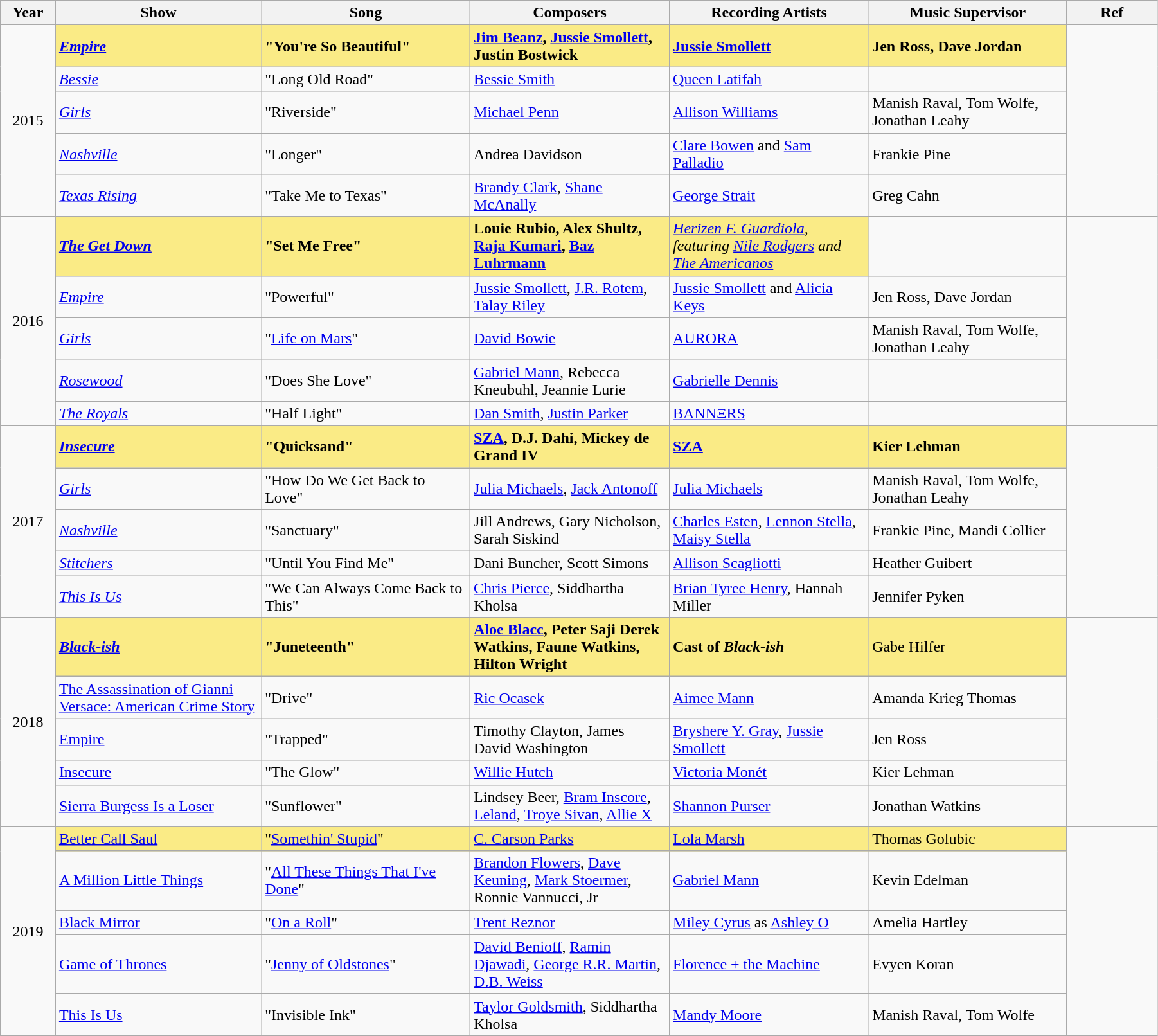<table class="wikitable" width="95%" cellpadding="5">
<tr>
<th width="75">Year</th>
<th width="375">Show</th>
<th width="375">Song</th>
<th width="375">Composers</th>
<th width="375">Recording Artists</th>
<th width="375">Music Supervisor</th>
<th width="175">Ref</th>
</tr>
<tr>
<td rowspan="5" style="text-align:center;">2015</td>
<td style="background:#FAEB86;"><strong><a href='#'><em>Empire</em></a></strong><br></td>
<td style="background:#FAEB86;"><strong>"You're So Beautiful"</strong></td>
<td style="background:#FAEB86;"><strong><a href='#'>Jim Beanz</a>, <a href='#'>Jussie Smollett</a>, Justin Bostwick</strong></td>
<td style="background:#FAEB86;"><strong><a href='#'>Jussie Smollett</a></strong></td>
<td style="background:#FAEB86;"><strong>Jen Ross, Dave Jordan</strong></td>
<td rowspan="5"></td>
</tr>
<tr>
<td><em><a href='#'>Bessie</a></em></td>
<td>"Long Old Road"</td>
<td><a href='#'>Bessie Smith</a></td>
<td><a href='#'>Queen Latifah</a></td>
<td Jennifer Reeve></td>
</tr>
<tr>
<td><em><a href='#'>Girls</a></em> <br></td>
<td>"Riverside"</td>
<td><a href='#'>Michael Penn</a></td>
<td><a href='#'>Allison Williams</a></td>
<td>Manish Raval, Tom Wolfe, Jonathan Leahy</td>
</tr>
<tr>
<td><em><a href='#'>Nashville</a></em> <br></td>
<td>"Longer"</td>
<td>Andrea Davidson</td>
<td><a href='#'>Clare Bowen</a> and <a href='#'>Sam Palladio</a></td>
<td>Frankie Pine</td>
</tr>
<tr>
<td><em><a href='#'>Texas Rising</a></em> <br></td>
<td>"Take Me to Texas"</td>
<td><a href='#'>Brandy Clark</a>, <a href='#'>Shane McAnally</a></td>
<td><a href='#'>George Strait</a></td>
<td>Greg Cahn</td>
</tr>
<tr>
<td rowspan="5" style="text-align:center;">2016</td>
<td style="background:#FAEB86;"><strong><em><a href='#'>The Get Down</a></em></strong><br></td>
<td style="background:#FAEB86;"><strong>"Set Me Free"</strong></td>
<td style="background:#FAEB86;"><strong>Louie Rubio, Alex Shultz, <a href='#'>Raja Kumari</a>, <a href='#'>Baz Luhrmann</a></strong></td>
<td style="background:#FAEB86;"><em><a href='#'>Herizen F. Guardiola</a>, featuring <a href='#'>Nile Rodgers</a> and <a href='#'>The Americanos</a></em></td>
<td></td>
<td rowspan="5"></td>
</tr>
<tr>
<td><em><a href='#'>Empire</a></em> <br></td>
<td>"Powerful"</td>
<td><a href='#'>Jussie Smollett</a>, <a href='#'>J.R. Rotem</a>, <a href='#'>Talay Riley</a></td>
<td><a href='#'>Jussie Smollett</a> and <a href='#'>Alicia Keys</a></td>
<td>Jen Ross, Dave Jordan</td>
</tr>
<tr>
<td><em><a href='#'>Girls</a></em> <br></td>
<td>"<a href='#'>Life on Mars</a>"</td>
<td><a href='#'>David Bowie</a></td>
<td><a href='#'>AURORA</a></td>
<td>Manish Raval, Tom Wolfe, Jonathan Leahy</td>
</tr>
<tr>
<td><em><a href='#'>Rosewood</a></em> <br></td>
<td>"Does She Love"</td>
<td><a href='#'>Gabriel Mann</a>, Rebecca Kneubuhl, Jeannie Lurie</td>
<td><a href='#'>Gabrielle Dennis</a></td>
<td></td>
</tr>
<tr>
<td><em><a href='#'>The Royals</a></em> <br></td>
<td>"Half Light"</td>
<td><a href='#'>Dan Smith</a>, <a href='#'>Justin Parker</a></td>
<td><a href='#'>BANNΞRS</a></td>
<td></td>
</tr>
<tr>
<td rowspan="5" style="text-align:center;">2017</td>
<td style="background:#FAEB86;"><strong><a href='#'><em>Insecure</em></a></strong> <br></td>
<td style="background:#FAEB86;"><strong>"Quicksand"</strong></td>
<td style="background:#FAEB86;"><strong><a href='#'>SZA</a>, D.J. Dahi, Mickey de Grand IV</strong></td>
<td style="background:#FAEB86;"><strong><a href='#'>SZA</a></strong></td>
<td style="background:#FAEB86;"><strong> Kier Lehman</strong></td>
<td rowspan="5"></td>
</tr>
<tr>
<td><em><a href='#'>Girls</a></em> <br></td>
<td>"How Do We Get Back to Love"</td>
<td><a href='#'>Julia Michaels</a>, <a href='#'>Jack Antonoff</a></td>
<td><a href='#'>Julia Michaels</a></td>
<td>Manish Raval, Tom Wolfe, Jonathan Leahy</td>
</tr>
<tr>
<td><em><a href='#'>Nashville</a></em> <br></td>
<td>"Sanctuary"</td>
<td>Jill Andrews, Gary Nicholson, Sarah Siskind</td>
<td><a href='#'>Charles Esten</a>, <a href='#'>Lennon Stella</a>, <a href='#'>Maisy Stella</a></td>
<td>Frankie Pine, Mandi Collier</td>
</tr>
<tr>
<td><em><a href='#'>Stitchers</a></em> <br></td>
<td>"Until You Find Me"</td>
<td>Dani Buncher, Scott Simons</td>
<td><a href='#'>Allison Scagliotti</a></td>
<td>Heather Guibert</td>
</tr>
<tr>
<td><em><a href='#'>This Is Us</a></em> <br></td>
<td>"We Can Always Come Back to This"</td>
<td><a href='#'>Chris Pierce</a>, Siddhartha Kholsa</td>
<td><a href='#'>Brian Tyree Henry</a>, Hannah Miller</td>
<td>Jennifer Pyken</td>
</tr>
<tr>
<td rowspan="5" style="text-align:center;">2018</td>
<td style="background:#FAEB86;"><strong><em><a href='#'>Black-ish</a></em></strong> <br></td>
<td style="background:#FAEB86;"><strong>"Juneteenth"</strong></td>
<td style="background:#FAEB86;"><strong><a href='#'>Aloe Blacc</a>, Peter Saji Derek Watkins, Faune Watkins, Hilton Wright</strong></td>
<td style="background:#FAEB86;"><strong>Cast of <em>Black-ish<strong><em></td>
<td style="background:#FAEB86;"></strong>Gabe Hilfer<strong></td>
<td rowspan="5"></td>
</tr>
<tr>
<td></em><a href='#'>The Assassination of Gianni Versace: American Crime Story</a><em> <br></td>
<td>"Drive"</td>
<td><a href='#'>Ric Ocasek</a></td>
<td><a href='#'>Aimee Mann</a></td>
<td>Amanda Krieg Thomas</td>
</tr>
<tr>
<td></em><a href='#'>Empire</a><em> <br></td>
<td>"Trapped"</td>
<td>Timothy Clayton, James David Washington</td>
<td><a href='#'>Bryshere Y. Gray</a>, <a href='#'>Jussie Smollett</a></td>
<td>Jen Ross</td>
</tr>
<tr>
<td></em><a href='#'>Insecure</a><em> <br></td>
<td>"The Glow"</td>
<td><a href='#'>Willie Hutch</a></td>
<td><a href='#'>Victoria Monét</a></td>
<td>Kier Lehman</td>
</tr>
<tr>
<td></em><a href='#'>Sierra Burgess Is a Loser</a><em></td>
<td>"Sunflower"</td>
<td>Lindsey Beer, <a href='#'>Bram Inscore</a>, <a href='#'>Leland</a>, <a href='#'>Troye Sivan</a>, <a href='#'>Allie X</a></td>
<td><a href='#'>Shannon Purser</a></td>
<td>Jonathan Watkins</td>
</tr>
<tr>
<td rowspan="5" style="text-align:center;">2019</td>
<td style="background:#FAEB86;"></em></strong><a href='#'>Better Call Saul</a><strong><em> <br></td>
<td style="background:#FAEB86;"></strong>"<a href='#'>Somethin' Stupid</a>"<strong></td>
<td style="background:#FAEB86;"></strong><a href='#'>C. Carson Parks</a><strong></td>
<td style="background:#FAEB86;"></strong><a href='#'>Lola Marsh</a><strong></td>
<td style="background:#FAEB86;"></strong>Thomas Golubic<strong></td>
<td rowspan="5"></td>
</tr>
<tr>
<td></em><a href='#'>A Million Little Things</a><em> <br></td>
<td>"<a href='#'>All These Things That I've Done</a>"</td>
<td><a href='#'>Brandon Flowers</a>, <a href='#'>Dave Keuning</a>, <a href='#'>Mark Stoermer</a>, Ronnie Vannucci, Jr</td>
<td><a href='#'>Gabriel Mann</a></td>
<td>Kevin Edelman</td>
</tr>
<tr>
<td></em><a href='#'>Black Mirror</a><em> <br></td>
<td>"<a href='#'>On a Roll</a>"</td>
<td><a href='#'>Trent Reznor</a></td>
<td><a href='#'>Miley Cyrus</a> as <a href='#'>Ashley O</a></td>
<td>Amelia Hartley</td>
</tr>
<tr>
<td></em><a href='#'>Game of Thrones</a><em> <br></td>
<td>"<a href='#'>Jenny of Oldstones</a>"</td>
<td><a href='#'>David Benioff</a>, <a href='#'>Ramin Djawadi</a>, <a href='#'>George R.R. Martin</a>, <a href='#'>D.B. Weiss</a></td>
<td><a href='#'>Florence + the Machine</a></td>
<td>Evyen Koran</td>
</tr>
<tr>
<td></em><a href='#'>This Is Us</a><em> <br></td>
<td>"Invisible Ink"</td>
<td><a href='#'>Taylor Goldsmith</a>, Siddhartha Kholsa</td>
<td><a href='#'>Mandy Moore</a></td>
<td>Manish Raval, Tom Wolfe</td>
</tr>
</table>
